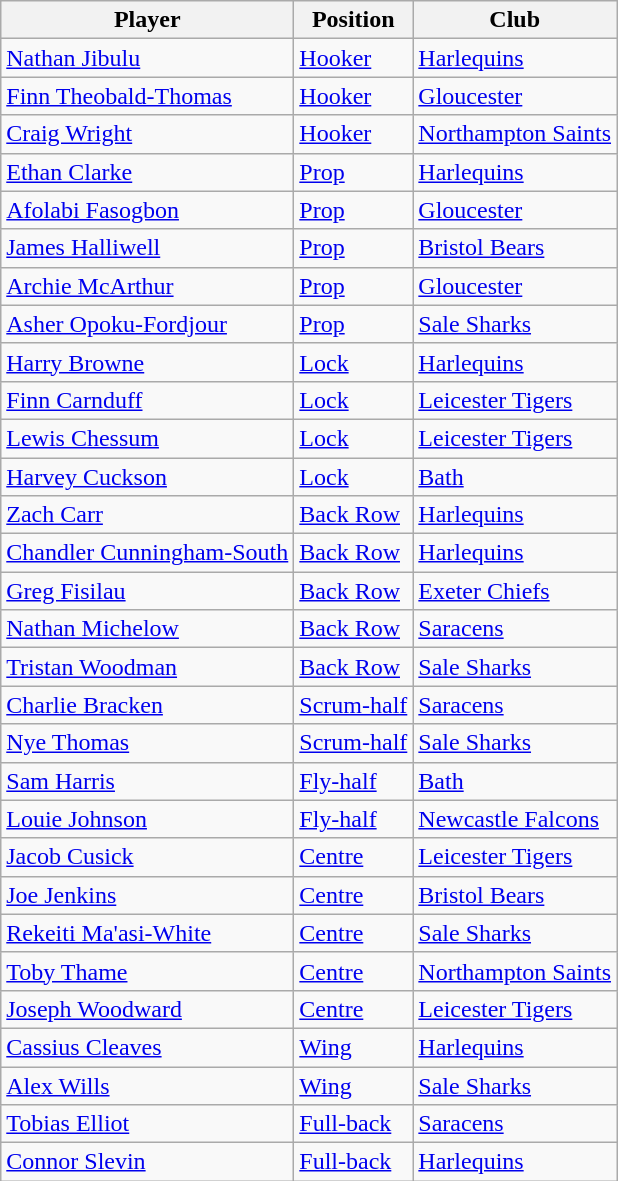<table class="sortable wikitable">
<tr>
<th>Player</th>
<th>Position</th>
<th>Club</th>
</tr>
<tr>
<td><a href='#'>Nathan Jibulu</a></td>
<td><a href='#'>Hooker</a></td>
<td> <a href='#'>Harlequins</a></td>
</tr>
<tr>
<td><a href='#'>Finn Theobald-Thomas</a></td>
<td><a href='#'>Hooker</a></td>
<td> <a href='#'>Gloucester</a></td>
</tr>
<tr>
<td><a href='#'>Craig Wright</a></td>
<td><a href='#'>Hooker</a></td>
<td> <a href='#'>Northampton Saints</a></td>
</tr>
<tr>
<td><a href='#'>Ethan Clarke</a></td>
<td><a href='#'>Prop</a></td>
<td> <a href='#'>Harlequins</a></td>
</tr>
<tr>
<td><a href='#'>Afolabi Fasogbon</a></td>
<td><a href='#'>Prop</a></td>
<td> <a href='#'>Gloucester</a></td>
</tr>
<tr>
<td><a href='#'>James Halliwell</a></td>
<td><a href='#'>Prop</a></td>
<td> <a href='#'>Bristol Bears</a></td>
</tr>
<tr>
<td><a href='#'>Archie McArthur</a></td>
<td><a href='#'>Prop</a></td>
<td> <a href='#'>Gloucester</a></td>
</tr>
<tr>
<td><a href='#'>Asher Opoku-Fordjour</a></td>
<td><a href='#'>Prop</a></td>
<td> <a href='#'>Sale Sharks</a></td>
</tr>
<tr>
<td><a href='#'>Harry Browne</a></td>
<td><a href='#'>Lock</a></td>
<td> <a href='#'>Harlequins</a></td>
</tr>
<tr>
<td><a href='#'>Finn Carnduff</a></td>
<td><a href='#'>Lock</a></td>
<td> <a href='#'>Leicester Tigers</a></td>
</tr>
<tr>
<td><a href='#'>Lewis Chessum</a></td>
<td><a href='#'>Lock</a></td>
<td> <a href='#'>Leicester Tigers</a></td>
</tr>
<tr>
<td><a href='#'>Harvey Cuckson</a></td>
<td><a href='#'>Lock</a></td>
<td> <a href='#'>Bath</a></td>
</tr>
<tr>
<td><a href='#'>Zach Carr</a></td>
<td><a href='#'>Back Row</a></td>
<td> <a href='#'>Harlequins</a></td>
</tr>
<tr>
<td><a href='#'>Chandler Cunningham-South</a></td>
<td><a href='#'>Back Row</a></td>
<td> <a href='#'>Harlequins</a></td>
</tr>
<tr>
<td><a href='#'>Greg Fisilau</a></td>
<td><a href='#'>Back Row</a></td>
<td> <a href='#'>Exeter Chiefs</a></td>
</tr>
<tr>
<td><a href='#'>Nathan Michelow</a></td>
<td><a href='#'>Back Row</a></td>
<td> <a href='#'>Saracens</a></td>
</tr>
<tr>
<td><a href='#'>Tristan Woodman</a></td>
<td><a href='#'>Back Row</a></td>
<td> <a href='#'>Sale Sharks</a></td>
</tr>
<tr>
<td><a href='#'>Charlie Bracken</a></td>
<td><a href='#'>Scrum-half</a></td>
<td> <a href='#'>Saracens</a></td>
</tr>
<tr>
<td><a href='#'>Nye Thomas</a></td>
<td><a href='#'>Scrum-half</a></td>
<td> <a href='#'>Sale Sharks</a></td>
</tr>
<tr>
<td><a href='#'>Sam Harris</a></td>
<td><a href='#'>Fly-half</a></td>
<td> <a href='#'>Bath</a></td>
</tr>
<tr>
<td><a href='#'>Louie Johnson</a></td>
<td><a href='#'>Fly-half</a></td>
<td> <a href='#'>Newcastle Falcons</a></td>
</tr>
<tr>
<td><a href='#'>Jacob Cusick</a></td>
<td><a href='#'>Centre</a></td>
<td> <a href='#'>Leicester Tigers</a></td>
</tr>
<tr>
<td><a href='#'>Joe Jenkins</a></td>
<td><a href='#'>Centre</a></td>
<td> <a href='#'>Bristol Bears</a></td>
</tr>
<tr>
<td><a href='#'>Rekeiti Ma'asi-White</a></td>
<td><a href='#'>Centre</a></td>
<td> <a href='#'>Sale Sharks</a></td>
</tr>
<tr>
<td><a href='#'>Toby Thame</a></td>
<td><a href='#'>Centre</a></td>
<td> <a href='#'>Northampton Saints</a></td>
</tr>
<tr>
<td><a href='#'>Joseph Woodward</a></td>
<td><a href='#'>Centre</a></td>
<td> <a href='#'>Leicester Tigers</a></td>
</tr>
<tr>
<td><a href='#'>Cassius Cleaves</a></td>
<td><a href='#'>Wing</a></td>
<td> <a href='#'>Harlequins</a></td>
</tr>
<tr>
<td><a href='#'>Alex Wills</a></td>
<td><a href='#'>Wing</a></td>
<td> <a href='#'>Sale Sharks</a></td>
</tr>
<tr>
<td><a href='#'>Tobias Elliot</a></td>
<td><a href='#'>Full-back</a></td>
<td> <a href='#'>Saracens</a></td>
</tr>
<tr>
<td><a href='#'>Connor Slevin</a></td>
<td><a href='#'>Full-back</a></td>
<td> <a href='#'>Harlequins</a></td>
</tr>
</table>
